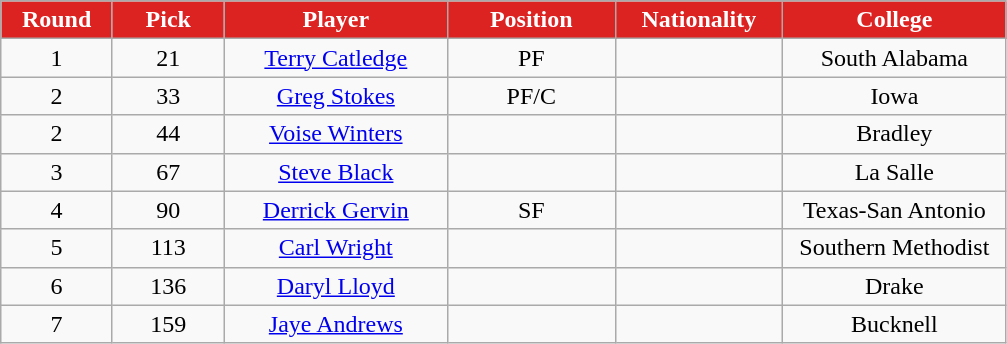<table class="wikitable sortable sortable">
<tr>
<th style="background:#d22; color:#FFFFFF" width="10%">Round</th>
<th style="background:#d22; color:#FFFFFF" width="10%">Pick</th>
<th style="background:#d22; color:#FFFFFF" width="20%">Player</th>
<th style="background:#d22; color:#FFFFFF" width="15%">Position</th>
<th style="background:#d22; color:#FFFFFF" width="15%">Nationality</th>
<th style="background:#d22; color:#FFFFFF" width="20%">College</th>
</tr>
<tr style="text-align: center">
<td>1</td>
<td>21</td>
<td><a href='#'>Terry Catledge</a></td>
<td>PF</td>
<td></td>
<td>South Alabama</td>
</tr>
<tr style="text-align: center">
<td>2</td>
<td>33</td>
<td><a href='#'>Greg Stokes</a></td>
<td>PF/C</td>
<td></td>
<td>Iowa</td>
</tr>
<tr style="text-align: center">
<td>2</td>
<td>44</td>
<td><a href='#'>Voise Winters</a></td>
<td></td>
<td></td>
<td>Bradley</td>
</tr>
<tr style="text-align: center">
<td>3</td>
<td>67</td>
<td><a href='#'>Steve Black</a></td>
<td></td>
<td></td>
<td>La Salle</td>
</tr>
<tr style="text-align: center">
<td>4</td>
<td>90</td>
<td><a href='#'>Derrick Gervin</a></td>
<td>SF</td>
<td></td>
<td>Texas-San Antonio</td>
</tr>
<tr style="text-align: center">
<td>5</td>
<td>113</td>
<td><a href='#'>Carl Wright</a></td>
<td></td>
<td></td>
<td>Southern Methodist</td>
</tr>
<tr style="text-align: center">
<td>6</td>
<td>136</td>
<td><a href='#'>Daryl Lloyd</a></td>
<td></td>
<td></td>
<td>Drake</td>
</tr>
<tr style="text-align: center">
<td>7</td>
<td>159</td>
<td><a href='#'>Jaye Andrews</a></td>
<td></td>
<td></td>
<td>Bucknell</td>
</tr>
</table>
